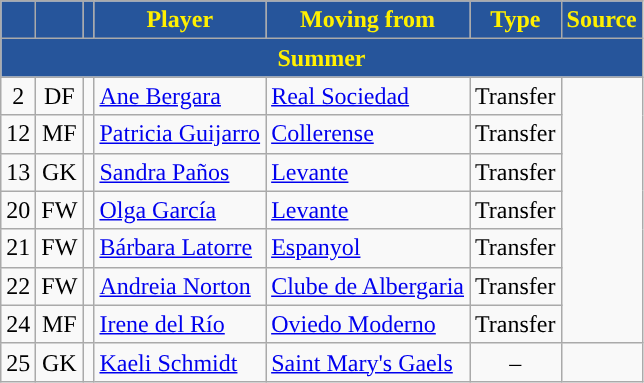<table class="wikitable plainrowheaders sortable" style="text-align:center">
<tr>
<th style="background:#26559B; color:#FFF000; "></th>
<th style="background:#26559B; color:#FFF000; "></th>
<th style="background:#26559B; color:#FFF000; "></th>
<th style="background:#26559B; color:#FFF000; ">Player</th>
<th style="background:#26559B; color:#FFF000; ">Moving from</th>
<th style="background:#26559B; color:#FFF000; ">Type</th>
<th style="background:#26559B; color:#FFF000; ">Source</th>
</tr>
<tr>
<th colspan=7 style="background:#26559B; color:#FFF000; ">Summer</th>
</tr>
<tr>
<td>2</td>
<td>DF</td>
<td></td>
<td align="left"><a href='#'>Ane Bergara</a></td>
<td align="left"><a href='#'>Real Sociedad</a></td>
<td>Transfer</td>
<td rowspan="7"></td>
</tr>
<tr>
<td>12</td>
<td>MF</td>
<td></td>
<td align=left><a href='#'>Patricia Guijarro</a></td>
<td align=left><a href='#'>Collerense</a></td>
<td>Transfer</td>
</tr>
<tr>
<td>13</td>
<td>GK</td>
<td></td>
<td align=left><a href='#'>Sandra Paños</a></td>
<td align="left"><a href='#'>Levante</a></td>
<td>Transfer</td>
</tr>
<tr>
<td>20</td>
<td>FW</td>
<td></td>
<td align=left><a href='#'>Olga García</a></td>
<td align=left><a href='#'>Levante</a></td>
<td>Transfer</td>
</tr>
<tr>
<td>21</td>
<td>FW</td>
<td></td>
<td align=left><a href='#'>Bárbara Latorre</a></td>
<td align=left><a href='#'>Espanyol</a></td>
<td>Transfer</td>
</tr>
<tr>
<td>22</td>
<td>FW</td>
<td></td>
<td align=left><a href='#'>Andreia Norton</a></td>
<td align=left> <a href='#'>Clube de Albergaria</a></td>
<td>Transfer</td>
</tr>
<tr>
<td>24</td>
<td>MF</td>
<td></td>
<td align=left><a href='#'>Irene del Río</a></td>
<td align=left><a href='#'>Oviedo Moderno</a></td>
<td>Transfer</td>
</tr>
<tr>
<td>25</td>
<td>GK</td>
<td></td>
<td align=left><a href='#'>Kaeli Schmidt</a></td>
<td align=left> <a href='#'>Saint Mary's Gaels</a></td>
<td>–</td>
<td></td>
</tr>
</table>
